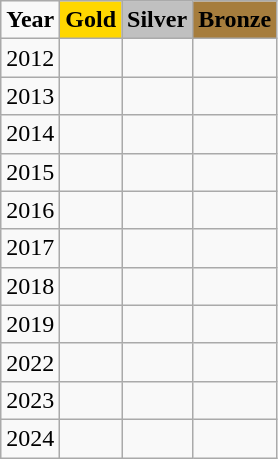<table class="wikitable">
<tr>
<td><strong>Year</strong></td>
<td !align="center" bgcolor="gold" colspan="1"><strong>Gold</strong></td>
<td !align="center" bgcolor="silver" colspan="1"><strong>Silver</strong></td>
<td !align="center" bgcolor="#a67d3d" colspan="1"><strong>Bronze</strong></td>
</tr>
<tr>
<td>2012</td>
<td></td>
<td></td>
<td></td>
</tr>
<tr>
<td>2013</td>
<td></td>
<td></td>
<td></td>
</tr>
<tr>
<td>2014</td>
<td></td>
<td></td>
<td></td>
</tr>
<tr>
<td>2015</td>
<td></td>
<td></td>
<td></td>
</tr>
<tr>
<td>2016</td>
<td></td>
<td></td>
<td></td>
</tr>
<tr>
<td>2017</td>
<td></td>
<td></td>
<td></td>
</tr>
<tr>
<td>2018</td>
<td></td>
<td></td>
<td></td>
</tr>
<tr>
<td>2019</td>
<td></td>
<td></td>
<td></td>
</tr>
<tr>
<td>2022</td>
<td></td>
<td></td>
<td></td>
</tr>
<tr>
<td>2023</td>
<td></td>
<td></td>
<td></td>
</tr>
<tr>
<td>2024</td>
<td></td>
<td></td>
<td></td>
</tr>
</table>
